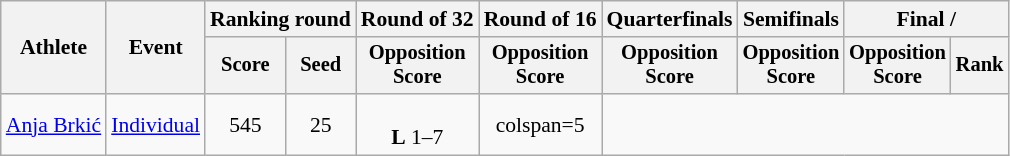<table class="wikitable" style="font-size:90%">
<tr>
<th rowspan=2>Athlete</th>
<th rowspan=2>Event</th>
<th colspan=2>Ranking round</th>
<th>Round of 32</th>
<th>Round of 16</th>
<th>Quarterfinals</th>
<th>Semifinals</th>
<th colspan=2>Final / </th>
</tr>
<tr style="font-size:95%">
<th>Score</th>
<th>Seed</th>
<th>Opposition<br>Score</th>
<th>Opposition<br>Score</th>
<th>Opposition<br>Score</th>
<th>Opposition<br>Score</th>
<th>Opposition<br>Score</th>
<th>Rank</th>
</tr>
<tr align=center>
<td align=left><a href='#'>Anja Brkić</a></td>
<td align=left><a href='#'>Individual</a></td>
<td>545</td>
<td>25</td>
<td><br><strong>L</strong> 1–7</td>
<td>colspan=5 </td>
</tr>
</table>
